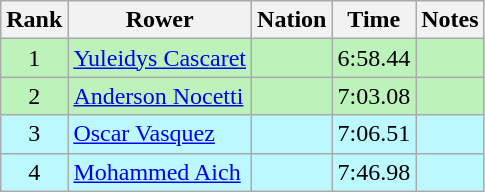<table class="wikitable sortable" style="text-align:center">
<tr>
<th>Rank</th>
<th>Rower</th>
<th>Nation</th>
<th>Time</th>
<th>Notes</th>
</tr>
<tr bgcolor=bbf3bb>
<td>1</td>
<td align=left><a href='#'>Yuleidys Cascaret</a></td>
<td align=left></td>
<td>6:58.44</td>
<td></td>
</tr>
<tr bgcolor=bbf3bb>
<td>2</td>
<td align=left><a href='#'>Anderson Nocetti</a></td>
<td align=left></td>
<td>7:03.08</td>
<td></td>
</tr>
<tr bgcolor=bbf9ff>
<td>3</td>
<td align=left><a href='#'>Oscar Vasquez</a></td>
<td align=left></td>
<td>7:06.51</td>
<td></td>
</tr>
<tr bgcolor=bbf9ff>
<td>4</td>
<td align=left><a href='#'>Mohammed Aich</a></td>
<td align=left></td>
<td>7:46.98</td>
<td></td>
</tr>
</table>
